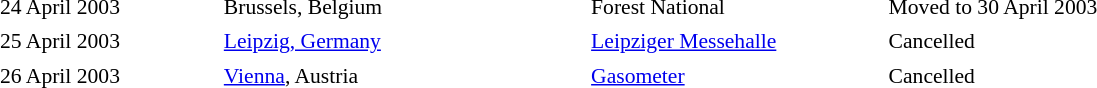<table cellpadding="2" style="border: 0px solid darkgray; font-size:90%">
<tr>
<th width="150"></th>
<th width="250"></th>
<th width="200"></th>
<th width="700"></th>
</tr>
<tr border="0">
<td>24 April 2003</td>
<td>Brussels, Belgium</td>
<td>Forest National</td>
<td>Moved to 30 April 2003</td>
</tr>
<tr>
<td>25 April 2003</td>
<td><a href='#'>Leipzig, Germany</a></td>
<td><a href='#'>Leipziger Messehalle</a></td>
<td>Cancelled</td>
</tr>
<tr>
<td>26 April 2003</td>
<td><a href='#'>Vienna</a>, Austria</td>
<td><a href='#'>Gasometer</a></td>
<td>Cancelled</td>
</tr>
<tr>
</tr>
</table>
